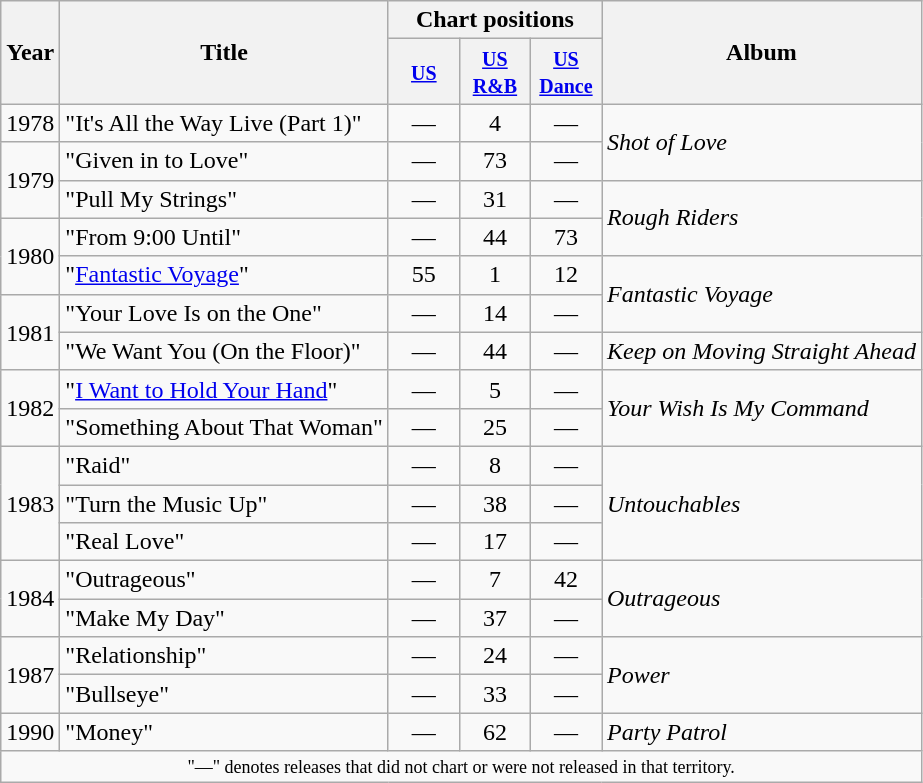<table class="wikitable">
<tr>
<th rowspan="2">Year</th>
<th rowspan="2">Title</th>
<th colspan="3">Chart positions</th>
<th rowspan="2">Album</th>
</tr>
<tr>
<th width="40"><small><a href='#'>US</a></small><br></th>
<th width="40"><small><a href='#'>US R&B</a></small><br></th>
<th width="40"><small><a href='#'>US Dance</a></small><br></th>
</tr>
<tr>
<td>1978</td>
<td>"It's All the Way Live (Part 1)"</td>
<td align="center">—</td>
<td align="center">4</td>
<td align="center">—</td>
<td rowspan="2"><em>Shot of Love</em></td>
</tr>
<tr>
<td rowspan="2">1979</td>
<td>"Given in to Love"</td>
<td align="center">—</td>
<td align="center">73</td>
<td align="center">—</td>
</tr>
<tr>
<td>"Pull My Strings"</td>
<td align="center">—</td>
<td align="center">31</td>
<td align="center">—</td>
<td rowspan="2"><em>Rough Riders</em></td>
</tr>
<tr>
<td rowspan="2">1980</td>
<td>"From 9:00 Until"</td>
<td align="center">—</td>
<td align="center">44</td>
<td align="center">73</td>
</tr>
<tr>
<td>"<a href='#'>Fantastic Voyage</a>"</td>
<td align="center">55</td>
<td align="center">1</td>
<td align="center">12</td>
<td rowspan="2"><em>Fantastic Voyage</em></td>
</tr>
<tr>
<td rowspan="2">1981</td>
<td>"Your Love Is on the One"</td>
<td align="center">—</td>
<td align="center">14</td>
<td align="center">—</td>
</tr>
<tr>
<td>"We Want You (On the Floor)"</td>
<td align="center">—</td>
<td align="center">44</td>
<td align="center">—</td>
<td rowspan="1"><em>Keep on Moving Straight Ahead</em></td>
</tr>
<tr>
<td rowspan="2">1982</td>
<td>"<a href='#'>I Want to Hold Your Hand</a>"</td>
<td align="center">—</td>
<td align="center">5</td>
<td align="center">—</td>
<td rowspan="2"><em>Your Wish Is My Command</em></td>
</tr>
<tr>
<td>"Something About That Woman"</td>
<td align="center">—</td>
<td align="center">25</td>
<td align="center">—</td>
</tr>
<tr>
<td rowspan="3">1983</td>
<td>"Raid"</td>
<td align="center">—</td>
<td align="center">8</td>
<td align="center">—</td>
<td rowspan="3"><em>Untouchables</em></td>
</tr>
<tr>
<td>"Turn the Music Up"</td>
<td align="center">—</td>
<td align="center">38</td>
<td align="center">—</td>
</tr>
<tr>
<td>"Real Love"</td>
<td align="center">—</td>
<td align="center">17</td>
<td align="center">—</td>
</tr>
<tr>
<td rowspan="2">1984</td>
<td>"Outrageous"</td>
<td align="center">—</td>
<td align="center">7</td>
<td align="center">42</td>
<td rowspan="2"><em>Outrageous</em></td>
</tr>
<tr>
<td>"Make My Day"</td>
<td align="center">—</td>
<td align="center">37</td>
<td align="center">—</td>
</tr>
<tr>
<td rowspan="2">1987</td>
<td>"Relationship"</td>
<td align="center">—</td>
<td align="center">24</td>
<td align="center">—</td>
<td rowspan="2"><em>Power</em></td>
</tr>
<tr>
<td>"Bullseye"</td>
<td align="center">—</td>
<td align="center">33</td>
<td align="center">—</td>
</tr>
<tr>
<td>1990</td>
<td>"Money"</td>
<td align="center">—</td>
<td align="center">62</td>
<td align="center">—</td>
<td><em>Party Patrol</em></td>
</tr>
<tr>
<td colspan="6" style="text-align:center; font-size:9pt;">"—" denotes releases that did not chart or were not released in that territory.</td>
</tr>
</table>
